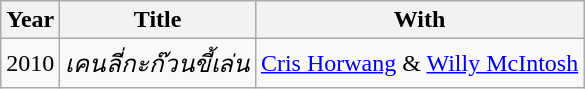<table class="wikitable sortable">
<tr>
<th>Year</th>
<th>Title</th>
<th class="unsortable">With</th>
</tr>
<tr>
<td>2010</td>
<td><em>เคนลี่กะก๊วนขี้เล่น</em></td>
<td><a href='#'>Cris Horwang</a> & <a href='#'>Willy McIntosh</a></td>
</tr>
</table>
